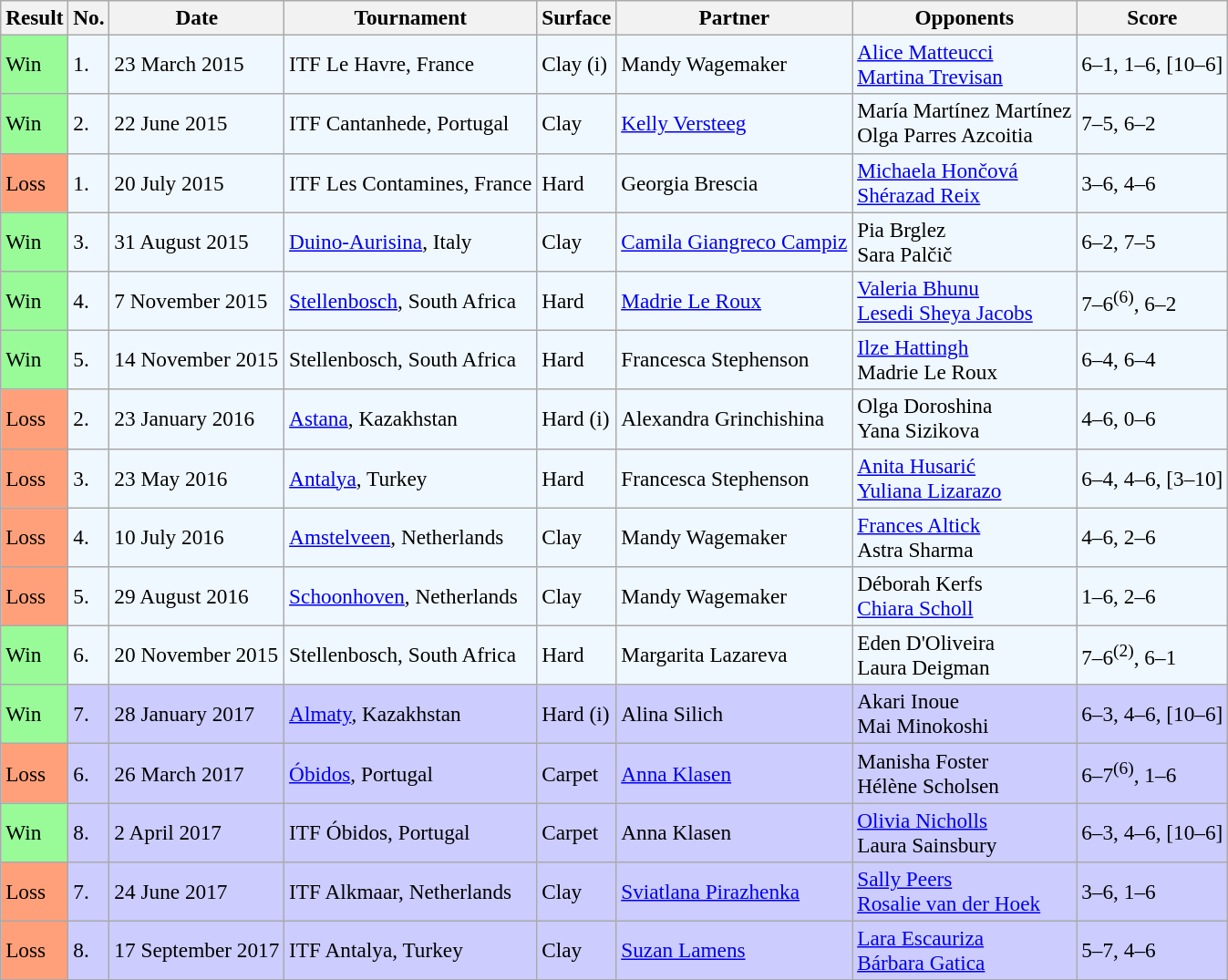<table class="sortable wikitable" style="font-size:97%;">
<tr>
<th>Result</th>
<th>No.</th>
<th>Date</th>
<th>Tournament</th>
<th>Surface</th>
<th>Partner</th>
<th>Opponents</th>
<th class="unsortable">Score</th>
</tr>
<tr style="background:#f0f8ff;">
<td style="background:#98fb98;">Win</td>
<td>1.</td>
<td>23 March 2015</td>
<td>ITF Le Havre, France</td>
<td>Clay (i)</td>
<td> Mandy Wagemaker</td>
<td> <a href='#'>Alice Matteucci</a> <br>  <a href='#'>Martina Trevisan</a></td>
<td>6–1, 1–6, [10–6]</td>
</tr>
<tr style="background:#f0f8ff;">
<td style="background:#98fb98;">Win</td>
<td>2.</td>
<td>22 June 2015</td>
<td>ITF Cantanhede, Portugal</td>
<td>Clay</td>
<td> <a href='#'>Kelly Versteeg</a></td>
<td> María Martínez Martínez <br>  Olga Parres Azcoitia</td>
<td>7–5, 6–2</td>
</tr>
<tr style="background:#f0f8ff;">
<td style="background:#ffa07a;">Loss</td>
<td>1.</td>
<td>20 July 2015</td>
<td>ITF Les Contamines, France</td>
<td>Hard</td>
<td> Georgia Brescia</td>
<td> <a href='#'>Michaela Hončová</a> <br>  <a href='#'>Shérazad Reix</a></td>
<td>3–6, 4–6</td>
</tr>
<tr style="background:#f0f8ff;">
<td style="background:#98fb98;">Win</td>
<td>3.</td>
<td>31 August 2015</td>
<td><a href='#'>Duino-Aurisina</a>, Italy</td>
<td>Clay</td>
<td> <a href='#'>Camila Giangreco Campiz</a></td>
<td> Pia Brglez <br>  Sara Palčič</td>
<td>6–2, 7–5</td>
</tr>
<tr style="background:#f0f8ff;">
<td style="background:#98fb98;">Win</td>
<td>4.</td>
<td>7 November 2015</td>
<td><a href='#'>Stellenbosch</a>, South Africa</td>
<td>Hard</td>
<td> <a href='#'>Madrie Le Roux</a></td>
<td> <a href='#'>Valeria Bhunu</a> <br>  <a href='#'>Lesedi Sheya Jacobs</a></td>
<td>7–6<sup>(6)</sup>, 6–2</td>
</tr>
<tr style="background:#f0f8ff;">
<td style="background:#98fb98;">Win</td>
<td>5.</td>
<td>14 November 2015</td>
<td>Stellenbosch, South Africa</td>
<td>Hard</td>
<td> Francesca Stephenson</td>
<td> <a href='#'>Ilze Hattingh</a> <br>  Madrie Le Roux</td>
<td>6–4, 6–4</td>
</tr>
<tr style="background:#f0f8ff;">
<td style="background:#ffa07a;">Loss</td>
<td>2.</td>
<td>23 January 2016</td>
<td><a href='#'>Astana</a>, Kazakhstan</td>
<td>Hard (i)</td>
<td> Alexandra Grinchishina</td>
<td> Olga Doroshina <br>  Yana Sizikova</td>
<td>4–6, 0–6</td>
</tr>
<tr style="background:#f0f8ff;">
<td style="background:#ffa07a;">Loss</td>
<td>3.</td>
<td>23 May 2016</td>
<td><a href='#'>Antalya</a>, Turkey</td>
<td>Hard</td>
<td> Francesca Stephenson</td>
<td> <a href='#'>Anita Husarić</a> <br>  <a href='#'>Yuliana Lizarazo</a></td>
<td>6–4, 4–6, [3–10]</td>
</tr>
<tr style="background:#f0f8ff;">
<td style="background:#ffa07a;">Loss</td>
<td>4.</td>
<td>10 July 2016</td>
<td><a href='#'>Amstelveen</a>, Netherlands</td>
<td>Clay</td>
<td> Mandy Wagemaker</td>
<td> <a href='#'>Frances Altick</a> <br>  Astra Sharma</td>
<td>4–6, 2–6</td>
</tr>
<tr style="background:#f0f8ff;">
<td style="background:#ffa07a;">Loss</td>
<td>5.</td>
<td>29 August 2016</td>
<td><a href='#'>Schoonhoven</a>, Netherlands</td>
<td>Clay</td>
<td> Mandy Wagemaker</td>
<td> Déborah Kerfs <br>  <a href='#'>Chiara Scholl</a></td>
<td>1–6, 2–6</td>
</tr>
<tr style="background:#f0f8ff;">
<td style="background:#98fb98;">Win</td>
<td>6.</td>
<td>20 November 2015</td>
<td>Stellenbosch, South Africa</td>
<td>Hard</td>
<td> Margarita Lazareva</td>
<td> Eden D'Oliveira <br>  Laura Deigman</td>
<td>7–6<sup>(2)</sup>, 6–1</td>
</tr>
<tr style="background:#ccccff;">
<td style="background:#98fb98;">Win</td>
<td>7.</td>
<td>28 January 2017</td>
<td><a href='#'>Almaty</a>, Kazakhstan</td>
<td>Hard (i)</td>
<td> Alina Silich</td>
<td> Akari Inoue <br>  Mai Minokoshi</td>
<td>6–3, 4–6, [10–6]</td>
</tr>
<tr style="background:#ccccff;">
<td style="background:#ffa07a;">Loss</td>
<td>6.</td>
<td>26 March 2017</td>
<td><a href='#'>Óbidos</a>, Portugal</td>
<td>Carpet</td>
<td> <a href='#'>Anna Klasen</a></td>
<td> Manisha Foster <br>  Hélène Scholsen</td>
<td>6–7<sup>(6)</sup>, 1–6</td>
</tr>
<tr style="background:#ccccff;">
<td style="background:#98fb98;">Win</td>
<td>8.</td>
<td>2 April 2017</td>
<td>ITF Óbidos, Portugal</td>
<td>Carpet</td>
<td> Anna Klasen</td>
<td> <a href='#'>Olivia Nicholls</a> <br>  Laura Sainsbury</td>
<td>6–3, 4–6, [10–6]</td>
</tr>
<tr style="background:#ccccff;">
<td style="background:#ffa07a;">Loss</td>
<td>7.</td>
<td>24 June 2017</td>
<td>ITF Alkmaar, Netherlands</td>
<td>Clay</td>
<td> <a href='#'>Sviatlana Pirazhenka</a></td>
<td> <a href='#'>Sally Peers</a> <br>  <a href='#'>Rosalie van der Hoek</a></td>
<td>3–6, 1–6</td>
</tr>
<tr style="background:#ccccff;">
<td style="background:#ffa07a;">Loss</td>
<td>8.</td>
<td>17 September 2017</td>
<td>ITF Antalya, Turkey</td>
<td>Clay</td>
<td> <a href='#'>Suzan Lamens</a></td>
<td> <a href='#'>Lara Escauriza</a> <br>  <a href='#'>Bárbara Gatica</a></td>
<td>5–7, 4–6</td>
</tr>
</table>
